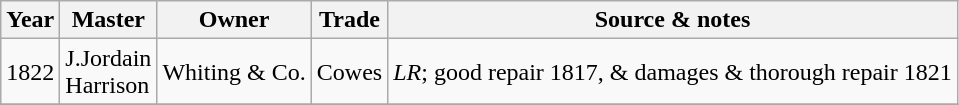<table class=" wikitable">
<tr>
<th>Year</th>
<th>Master</th>
<th>Owner</th>
<th>Trade</th>
<th>Source & notes</th>
</tr>
<tr>
<td>1822</td>
<td>J.Jordain<br>Harrison</td>
<td>Whiting & Co.</td>
<td>Cowes</td>
<td><em>LR</em>; good repair 1817, & damages & thorough repair 1821</td>
</tr>
<tr>
</tr>
</table>
